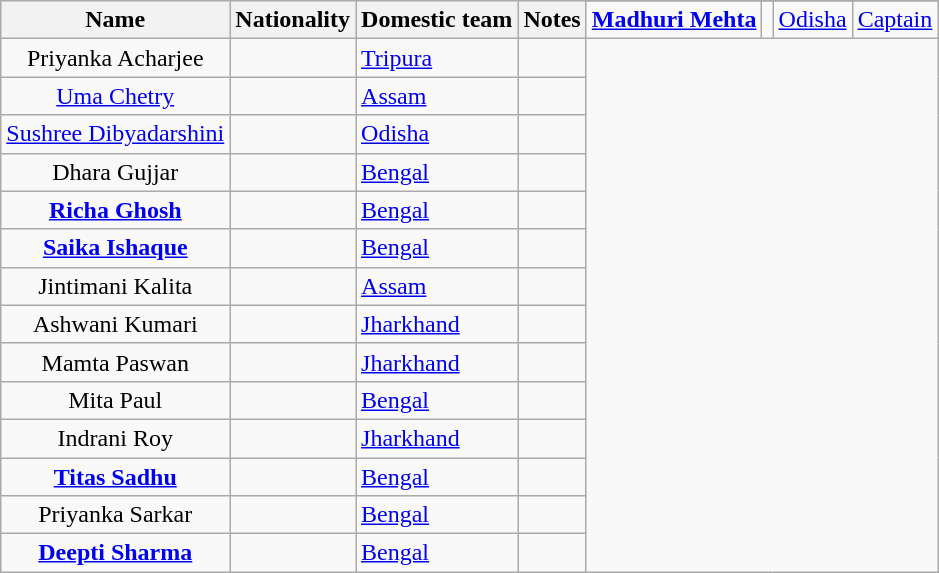<table class="wikitable sortable">
<tr>
<th scope="col" rowspan="2">Name</th>
<th scope="col" rowspan="2">Nationality</th>
<th scope="col" rowspan="2">Domestic team</th>
<th scope="col" rowspan="2">Notes</th>
</tr>
<tr>
<td style="text-align:center"><strong><a href='#'>Madhuri Mehta</a></strong></td>
<td></td>
<td><a href='#'>Odisha</a></td>
<td><a href='#'>Captain</a></td>
</tr>
<tr>
<td style="text-align:center">Priyanka Acharjee</td>
<td></td>
<td><a href='#'>Tripura</a></td>
<td></td>
</tr>
<tr>
<td style="text-align:center"><a href='#'>Uma Chetry</a></td>
<td></td>
<td><a href='#'>Assam</a></td>
<td></td>
</tr>
<tr>
<td style="text-align:center"><a href='#'>Sushree Dibyadarshini</a></td>
<td></td>
<td><a href='#'>Odisha</a></td>
<td></td>
</tr>
<tr>
<td style="text-align:center">Dhara Gujjar</td>
<td></td>
<td><a href='#'>Bengal</a></td>
<td></td>
</tr>
<tr>
<td style="text-align:center"><strong><a href='#'>Richa Ghosh</a></strong></td>
<td></td>
<td><a href='#'>Bengal</a></td>
<td></td>
</tr>
<tr>
<td style="text-align:center"><strong><a href='#'>Saika Ishaque</a></strong></td>
<td></td>
<td><a href='#'>Bengal</a></td>
<td></td>
</tr>
<tr>
<td style="text-align:center">Jintimani Kalita</td>
<td></td>
<td><a href='#'>Assam</a></td>
<td></td>
</tr>
<tr>
<td style="text-align:center">Ashwani Kumari</td>
<td></td>
<td><a href='#'>Jharkhand</a></td>
<td></td>
</tr>
<tr>
<td style="text-align:center">Mamta Paswan</td>
<td></td>
<td><a href='#'>Jharkhand</a></td>
<td></td>
</tr>
<tr>
<td style="text-align:center">Mita Paul</td>
<td></td>
<td><a href='#'>Bengal</a></td>
<td></td>
</tr>
<tr>
<td style="text-align:center">Indrani Roy</td>
<td></td>
<td><a href='#'>Jharkhand</a></td>
<td></td>
</tr>
<tr>
<td style="text-align:center"><strong><a href='#'>Titas Sadhu</a></strong></td>
<td></td>
<td><a href='#'>Bengal</a></td>
<td></td>
</tr>
<tr>
<td style="text-align:center">Priyanka Sarkar</td>
<td></td>
<td><a href='#'>Bengal</a></td>
<td></td>
</tr>
<tr>
<td style="text-align:center"><strong><a href='#'>Deepti Sharma</a></strong></td>
<td></td>
<td><a href='#'>Bengal</a></td>
<td></td>
</tr>
</table>
